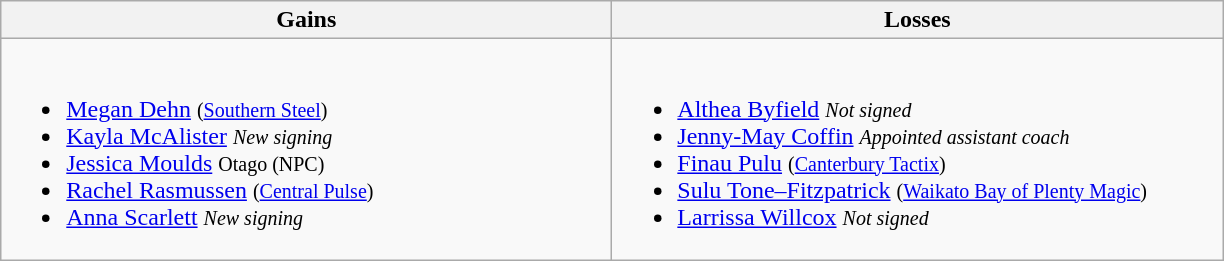<table class=wikitable>
<tr>
<th width=400> Gains</th>
<th width=400> Losses</th>
</tr>
<tr>
<td><br><ul><li><a href='#'>Megan Dehn</a> <small>(<a href='#'>Southern Steel</a>)</small> </li><li><a href='#'>Kayla McAlister</a> <small><em>New signing</em></small></li><li><a href='#'>Jessica Moulds</a> <small>Otago (NPC)</small> </li><li><a href='#'>Rachel Rasmussen</a> <small>(<a href='#'>Central Pulse</a>)</small> </li><li><a href='#'>Anna Scarlett</a> <small><em>New signing</em></small> </li></ul></td>
<td><br><ul><li><a href='#'>Althea Byfield</a> <small><em>Not signed</em></small></li><li><a href='#'>Jenny-May Coffin</a> <small><em>Appointed assistant coach</em></small> </li><li><a href='#'>Finau Pulu</a> <small>(<a href='#'>Canterbury Tactix</a>)</small></li><li><a href='#'>Sulu Tone–Fitzpatrick</a> <small>(<a href='#'>Waikato Bay of Plenty Magic</a>)</small></li><li><a href='#'>Larrissa Willcox</a> <small><em>Not signed</em></small></li></ul></td>
</tr>
</table>
